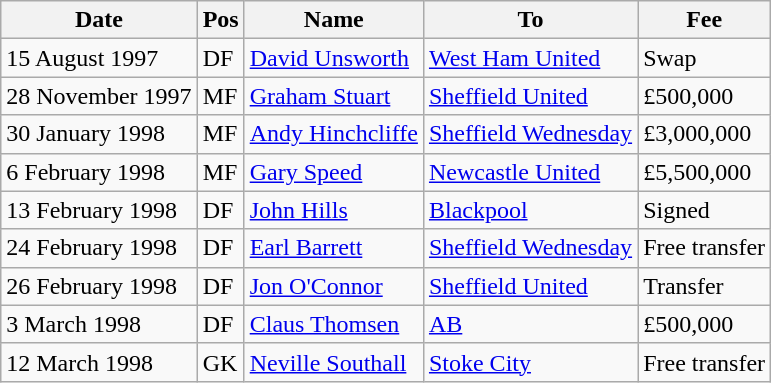<table class="wikitable">
<tr>
<th>Date</th>
<th>Pos</th>
<th>Name</th>
<th>To</th>
<th>Fee</th>
</tr>
<tr>
<td>15 August 1997</td>
<td>DF</td>
<td><a href='#'>David Unsworth</a></td>
<td><a href='#'>West Ham United</a></td>
<td>Swap</td>
</tr>
<tr>
<td>28 November 1997</td>
<td>MF</td>
<td><a href='#'>Graham Stuart</a></td>
<td><a href='#'>Sheffield United</a></td>
<td>£500,000</td>
</tr>
<tr>
<td>30 January 1998</td>
<td>MF</td>
<td><a href='#'>Andy Hinchcliffe</a></td>
<td><a href='#'>Sheffield Wednesday</a></td>
<td>£3,000,000</td>
</tr>
<tr>
<td>6 February 1998</td>
<td>MF</td>
<td><a href='#'>Gary Speed</a></td>
<td><a href='#'>Newcastle United</a></td>
<td>£5,500,000</td>
</tr>
<tr>
<td>13 February 1998</td>
<td>DF</td>
<td><a href='#'>John Hills</a></td>
<td><a href='#'>Blackpool</a></td>
<td>Signed</td>
</tr>
<tr>
<td>24 February 1998</td>
<td>DF</td>
<td><a href='#'>Earl Barrett</a></td>
<td><a href='#'>Sheffield Wednesday</a></td>
<td>Free transfer</td>
</tr>
<tr>
<td>26 February 1998</td>
<td>DF</td>
<td><a href='#'>Jon O'Connor</a></td>
<td><a href='#'>Sheffield United</a></td>
<td>Transfer</td>
</tr>
<tr>
<td>3 March 1998</td>
<td>DF</td>
<td><a href='#'>Claus Thomsen</a></td>
<td><a href='#'>AB</a></td>
<td>£500,000</td>
</tr>
<tr>
<td>12 March 1998</td>
<td>GK</td>
<td><a href='#'>Neville Southall</a></td>
<td><a href='#'>Stoke City</a></td>
<td>Free transfer</td>
</tr>
</table>
